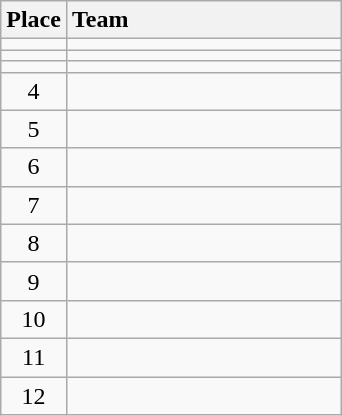<table class="wikitable" style="text-align:center; padding-bottom:0;">
<tr>
<th>Place</th>
<th style="width:11em; text-align:left;">Team</th>
</tr>
<tr>
<td></td>
<td align=left></td>
</tr>
<tr>
<td></td>
<td align=left></td>
</tr>
<tr>
<td></td>
<td align=left></td>
</tr>
<tr>
<td>4</td>
<td align=left></td>
</tr>
<tr>
<td>5</td>
<td align=left></td>
</tr>
<tr>
<td>6</td>
<td align=left></td>
</tr>
<tr>
<td>7</td>
<td align=left></td>
</tr>
<tr>
<td>8</td>
<td align=left></td>
</tr>
<tr>
<td>9</td>
<td align=left></td>
</tr>
<tr>
<td>10</td>
<td align=left></td>
</tr>
<tr>
<td>11</td>
<td align=left></td>
</tr>
<tr>
<td>12</td>
<td align=left></td>
</tr>
</table>
